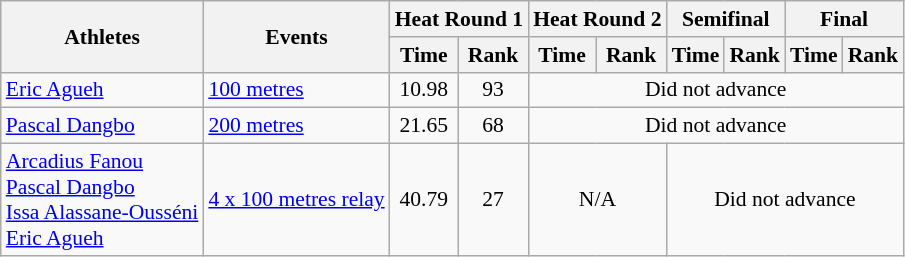<table class=wikitable style=font-size:90%>
<tr>
<th rowspan=2>Athletes</th>
<th rowspan=2>Events</th>
<th colspan=2>Heat Round 1</th>
<th colspan=2>Heat Round 2</th>
<th colspan=2>Semifinal</th>
<th colspan=2>Final</th>
</tr>
<tr>
<th>Time</th>
<th>Rank</th>
<th>Time</th>
<th>Rank</th>
<th>Time</th>
<th>Rank</th>
<th>Time</th>
<th>Rank</th>
</tr>
<tr>
<td><a href='#'>Eric Agueh</a></td>
<td><a href='#'>100 metres</a></td>
<td align=center>10.98</td>
<td align=center>93</td>
<td colspan=6 align=center>Did not advance</td>
</tr>
<tr>
<td><a href='#'>Pascal Dangbo</a></td>
<td><a href='#'>200 metres</a></td>
<td align=center>21.65</td>
<td align=center>68</td>
<td colspan=6 align=center>Did not advance</td>
</tr>
<tr>
<td><a href='#'>Arcadius Fanou</a><br><a href='#'>Pascal Dangbo</a><br><a href='#'>Issa Alassane-Ousséni</a><br><a href='#'>Eric Agueh</a></td>
<td><a href='#'>4 x 100 metres relay</a></td>
<td align=center>40.79</td>
<td align=center>27</td>
<td colspan=2 align=center>N/A</td>
<td colspan=4 align=center>Did not advance</td>
</tr>
</table>
